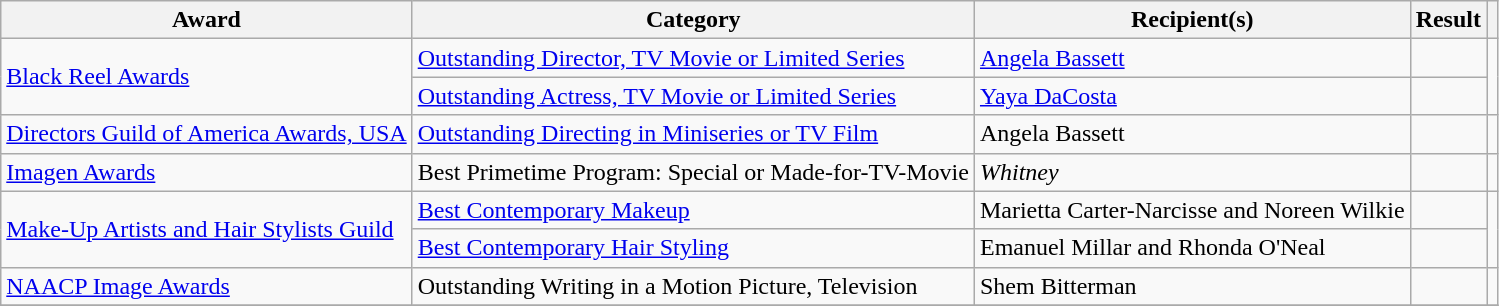<table class=wikitable>
<tr>
<th scope="col">Award</th>
<th scope="col">Category</th>
<th scope="col">Recipient(s)</th>
<th scope="col">Result</th>
<th scope="col" class="unsortable"></th>
</tr>
<tr>
<td rowspan="2"><a href='#'>Black Reel Awards</a></td>
<td><a href='#'>Outstanding Director, TV Movie or Limited Series</a></td>
<td><a href='#'>Angela Bassett</a></td>
<td></td>
<td rowspan="2"></td>
</tr>
<tr>
<td><a href='#'>Outstanding Actress, TV Movie or Limited Series</a></td>
<td><a href='#'>Yaya DaCosta</a></td>
<td></td>
</tr>
<tr>
<td><a href='#'>Directors Guild of America Awards, USA</a></td>
<td><a href='#'>Outstanding Directing in Miniseries or TV Film</a></td>
<td>Angela Bassett</td>
<td></td>
<td></td>
</tr>
<tr>
<td><a href='#'>Imagen Awards</a></td>
<td>Best Primetime Program: Special or Made-for-TV-Movie</td>
<td><em>Whitney</em></td>
<td></td>
<td></td>
</tr>
<tr>
<td rowspan="2"><a href='#'>Make-Up Artists and Hair Stylists Guild</a></td>
<td><a href='#'>Best Contemporary Makeup</a></td>
<td>Marietta Carter-Narcisse and Noreen Wilkie</td>
<td></td>
<td rowspan="2"></td>
</tr>
<tr>
<td><a href='#'>Best Contemporary Hair Styling</a></td>
<td>Emanuel Millar and Rhonda O'Neal</td>
<td></td>
</tr>
<tr>
<td><a href='#'>NAACP Image Awards</a></td>
<td>Outstanding Writing in a Motion Picture, Television</td>
<td>Shem Bitterman</td>
<td></td>
<td></td>
</tr>
<tr>
</tr>
</table>
